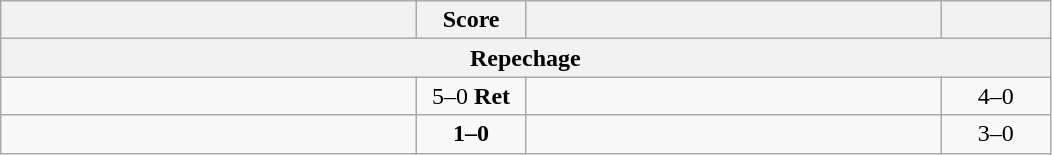<table class="wikitable" style="text-align: left; ">
<tr>
<th align="right" width="270"></th>
<th width="65">Score</th>
<th align="left" width="270"></th>
<th width="65"></th>
</tr>
<tr>
<th colspan=4>Repechage</th>
</tr>
<tr>
<td><strong></strong></td>
<td align="center">5–0 <strong>Ret</strong></td>
<td></td>
<td align=center>4–0 <strong></strong></td>
</tr>
<tr>
<td><strong></strong></td>
<td align="center"><strong>1–0</strong></td>
<td></td>
<td align=center>3–0 <strong></strong></td>
</tr>
</table>
